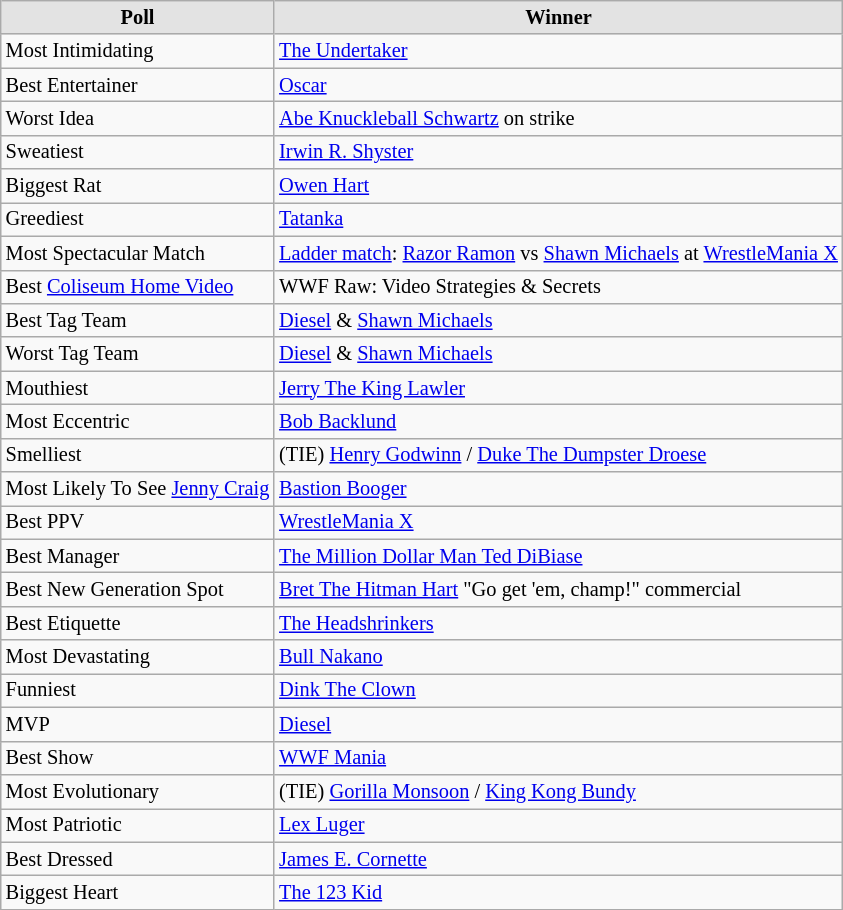<table class="wikitable" style="font-size: 85%; text-align: left;">
<tr>
<th style="border-style: none none solid solid; background: #e3e3e3"><strong>Poll</strong></th>
<th colspan="2" style="border-style: none none solid solid; background: #e3e3e3"><strong>Winner</strong></th>
</tr>
<tr>
<td>Most Intimidating</td>
<td><a href='#'>The Undertaker</a></td>
</tr>
<tr>
<td>Best Entertainer</td>
<td><a href='#'>Oscar</a></td>
</tr>
<tr>
<td>Worst Idea</td>
<td><a href='#'>Abe Knuckleball Schwartz</a> on strike</td>
</tr>
<tr>
<td>Sweatiest</td>
<td><a href='#'>Irwin R. Shyster</a></td>
</tr>
<tr>
<td>Biggest Rat</td>
<td><a href='#'>Owen Hart</a></td>
</tr>
<tr>
<td>Greediest</td>
<td><a href='#'>Tatanka</a></td>
</tr>
<tr>
<td>Most Spectacular Match</td>
<td><a href='#'>Ladder match</a>: <a href='#'>Razor Ramon</a> vs <a href='#'>Shawn Michaels</a> at <a href='#'>WrestleMania X</a></td>
</tr>
<tr>
<td>Best <a href='#'>Coliseum Home Video</a></td>
<td>WWF Raw: Video Strategies & Secrets</td>
</tr>
<tr>
<td>Best Tag Team</td>
<td><a href='#'>Diesel</a> & <a href='#'>Shawn Michaels</a></td>
</tr>
<tr>
<td>Worst Tag Team</td>
<td><a href='#'>Diesel</a> & <a href='#'>Shawn Michaels</a></td>
</tr>
<tr>
<td>Mouthiest</td>
<td><a href='#'>Jerry The King Lawler</a></td>
</tr>
<tr>
<td>Most Eccentric</td>
<td><a href='#'>Bob Backlund</a></td>
</tr>
<tr>
<td>Smelliest</td>
<td>(TIE) <a href='#'>Henry Godwinn</a> / <a href='#'>Duke The Dumpster Droese</a></td>
</tr>
<tr>
<td>Most Likely To See <a href='#'>Jenny Craig</a></td>
<td><a href='#'>Bastion Booger</a></td>
</tr>
<tr>
<td>Best PPV</td>
<td><a href='#'>WrestleMania X</a></td>
</tr>
<tr>
<td>Best Manager</td>
<td><a href='#'>The Million Dollar Man Ted DiBiase</a></td>
</tr>
<tr>
<td>Best New Generation Spot</td>
<td><a href='#'>Bret The Hitman Hart</a> "Go get 'em, champ!" commercial</td>
</tr>
<tr>
<td>Best Etiquette</td>
<td><a href='#'>The Headshrinkers</a></td>
</tr>
<tr>
<td>Most Devastating</td>
<td><a href='#'>Bull Nakano</a></td>
</tr>
<tr>
<td>Funniest</td>
<td><a href='#'>Dink The Clown</a></td>
</tr>
<tr>
<td>MVP</td>
<td><a href='#'>Diesel</a></td>
</tr>
<tr>
<td>Best Show</td>
<td><a href='#'>WWF Mania</a></td>
</tr>
<tr>
<td>Most Evolutionary</td>
<td>(TIE) <a href='#'>Gorilla Monsoon</a> / <a href='#'>King Kong Bundy</a></td>
</tr>
<tr>
<td>Most Patriotic</td>
<td><a href='#'>Lex Luger</a></td>
</tr>
<tr>
<td>Best Dressed</td>
<td><a href='#'>James E. Cornette</a></td>
</tr>
<tr>
<td>Biggest Heart</td>
<td><a href='#'>The 123 Kid</a></td>
</tr>
</table>
